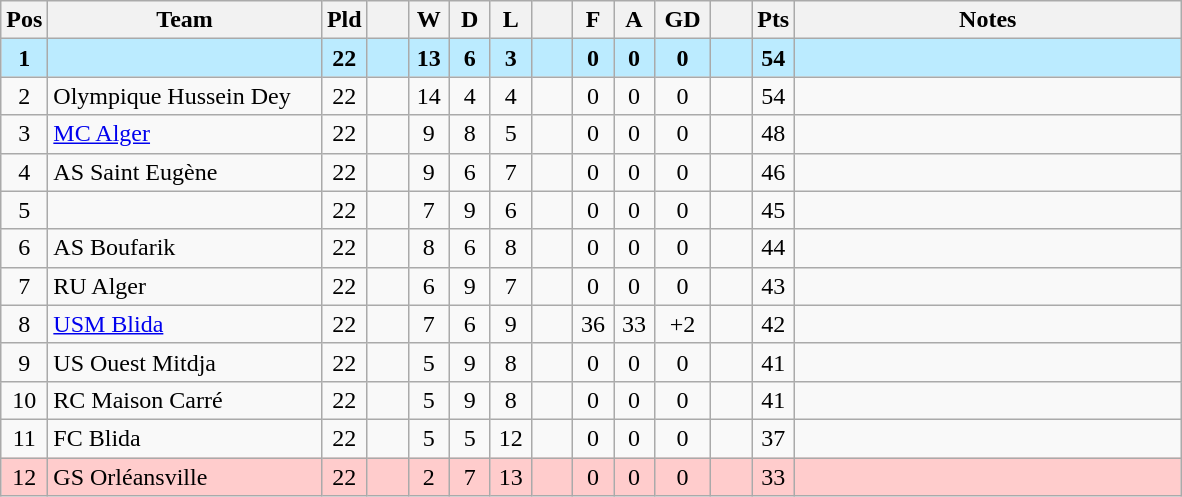<table class="wikitable" style="text-align: center;">
<tr>
<th width=20>Pos</th>
<th width=175>Team</th>
<th width=20>Pld</th>
<th width=20></th>
<th width=20>W</th>
<th width=20>D</th>
<th width=20>L</th>
<th width=20></th>
<th width=20>F</th>
<th width=20>A</th>
<th width=30>GD</th>
<th width=20></th>
<th width=20>Pts</th>
<th width=250>Notes</th>
</tr>
<tr style="background:#BBEBFF;">
<td><strong>1</strong></td>
<td align=left><strong></strong></td>
<td><strong>22</strong></td>
<td></td>
<td><strong>13</strong></td>
<td><strong>6</strong></td>
<td><strong>3</strong></td>
<td></td>
<td><strong>0</strong></td>
<td><strong>0</strong></td>
<td><strong>0</strong></td>
<td></td>
<td><strong>54</strong></td>
<td></td>
</tr>
<tr>
<td>2</td>
<td align=left>Olympique Hussein Dey</td>
<td>22</td>
<td></td>
<td>14</td>
<td>4</td>
<td>4</td>
<td></td>
<td>0</td>
<td>0</td>
<td>0</td>
<td></td>
<td>54</td>
<td></td>
</tr>
<tr>
<td>3</td>
<td align=left><a href='#'>MC Alger</a></td>
<td>22</td>
<td></td>
<td>9</td>
<td>8</td>
<td>5</td>
<td></td>
<td>0</td>
<td>0</td>
<td>0</td>
<td></td>
<td>48</td>
<td></td>
</tr>
<tr>
<td>4</td>
<td align=left>AS Saint Eugène</td>
<td>22</td>
<td></td>
<td>9</td>
<td>6</td>
<td>7</td>
<td></td>
<td>0</td>
<td>0</td>
<td>0</td>
<td></td>
<td>46</td>
<td></td>
</tr>
<tr>
<td>5</td>
<td align=left></td>
<td>22</td>
<td></td>
<td>7</td>
<td>9</td>
<td>6</td>
<td></td>
<td>0</td>
<td>0</td>
<td>0</td>
<td></td>
<td>45</td>
<td></td>
</tr>
<tr>
<td>6</td>
<td align=left>AS Boufarik</td>
<td>22</td>
<td></td>
<td>8</td>
<td>6</td>
<td>8</td>
<td></td>
<td>0</td>
<td>0</td>
<td>0</td>
<td></td>
<td>44</td>
<td></td>
</tr>
<tr>
<td>7</td>
<td align=left>RU Alger</td>
<td>22</td>
<td></td>
<td>6</td>
<td>9</td>
<td>7</td>
<td></td>
<td>0</td>
<td>0</td>
<td>0</td>
<td></td>
<td>43</td>
<td></td>
</tr>
<tr>
<td>8</td>
<td align=left><a href='#'>USM Blida</a></td>
<td>22</td>
<td></td>
<td>7</td>
<td>6</td>
<td>9</td>
<td></td>
<td>36</td>
<td>33</td>
<td>+2</td>
<td></td>
<td>42</td>
<td></td>
</tr>
<tr>
<td>9</td>
<td align=left>US Ouest Mitdja</td>
<td>22</td>
<td></td>
<td>5</td>
<td>9</td>
<td>8</td>
<td></td>
<td>0</td>
<td>0</td>
<td>0</td>
<td></td>
<td>41</td>
<td></td>
</tr>
<tr>
<td>10</td>
<td align=left>RC Maison Carré</td>
<td>22</td>
<td></td>
<td>5</td>
<td>9</td>
<td>8</td>
<td></td>
<td>0</td>
<td>0</td>
<td>0</td>
<td></td>
<td>41</td>
<td></td>
</tr>
<tr>
<td>11</td>
<td align=left>FC Blida</td>
<td>22</td>
<td></td>
<td>5</td>
<td>5</td>
<td>12</td>
<td></td>
<td>0</td>
<td>0</td>
<td>0</td>
<td></td>
<td>37</td>
<td></td>
</tr>
<tr style="background:#FFCCCC;">
<td>12</td>
<td align=left>GS Orléansville</td>
<td>22</td>
<td></td>
<td>2</td>
<td>7</td>
<td>13</td>
<td></td>
<td>0</td>
<td>0</td>
<td>0</td>
<td></td>
<td>33</td>
<td></td>
</tr>
</table>
